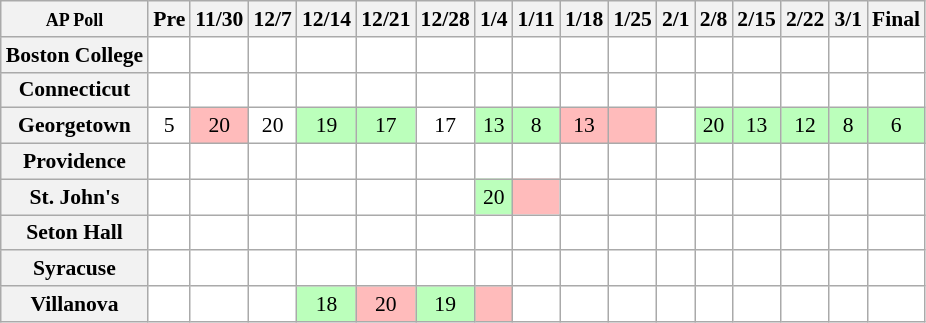<table class="wikitable" style="white-space:nowrap;font-size:90%;">
<tr>
<th><small>AP Poll</small></th>
<th>Pre</th>
<th>11/30</th>
<th>12/7</th>
<th>12/14</th>
<th>12/21</th>
<th>12/28</th>
<th>1/4</th>
<th>1/11</th>
<th>1/18</th>
<th>1/25</th>
<th>2/1</th>
<th>2/8</th>
<th>2/15</th>
<th>2/22</th>
<th>3/1</th>
<th>Final</th>
</tr>
<tr style="text-align:center;">
<th style="text-align:left;">Boston College</th>
<td style="background:#fff;"></td>
<td style="background:#fff;"></td>
<td style="background:#fff;"></td>
<td style="background:#fff;"></td>
<td style="background:#fff;"></td>
<td style="background:#fff;"></td>
<td style="background:#fff;"></td>
<td style="background:#fff;"></td>
<td style="background:#fff;"></td>
<td style="background:#fff;"></td>
<td style="background:#fff;"></td>
<td style="background:#fff;"></td>
<td style="background:#fff;"></td>
<td style="background:#fff;"></td>
<td style="background:#fff;"></td>
<td style="background:#fff;"></td>
</tr>
<tr style="text-align:center;">
<th>Connecticut</th>
<td style="background:#fff;"></td>
<td style="background:#fff;"></td>
<td style="background:#fff;"></td>
<td style="background:#fff;"></td>
<td style="background:#fff;"></td>
<td style="background:#fff;"></td>
<td style="background:#fff;"></td>
<td style="background:#fff;"></td>
<td style="background:#fff;"></td>
<td style="background:#fff;"></td>
<td style="background:#fff;"></td>
<td style="background:#fff;"></td>
<td style="background:#fff;"></td>
<td style="background:#fff;"></td>
<td style="background:#fff;"></td>
<td style="background:#fff;"></td>
</tr>
<tr style="text-align:center;">
<th>Georgetown</th>
<td style="background:#fff;">5</td>
<td style="background:#fbb;">20</td>
<td style="background:#fff;">20</td>
<td style="background:#bfb;">19</td>
<td style="background:#bfb;">17</td>
<td style="background:#fff;">17</td>
<td style="background:#bfb;">13</td>
<td style="background:#bfb;">8</td>
<td style="background:#fbb;">13</td>
<td style="background:#fbb;"></td>
<td style="background:#fff;"></td>
<td style="background:#bfb;">20</td>
<td style="background:#bfb;">13</td>
<td style="background:#bfb;">12</td>
<td style="background:#bfb;">8</td>
<td style="background:#bfb;">6</td>
</tr>
<tr style="text-align:center;">
<th>Providence</th>
<td style="background:#fff;"></td>
<td style="background:#fff;"></td>
<td style="background:#fff;"></td>
<td style="background:#fff;"></td>
<td style="background:#fff;"></td>
<td style="background:#fff;"></td>
<td style="background:#fff;"></td>
<td style="background:#fff;"></td>
<td style="background:#fff;"></td>
<td style="background:#fff;"></td>
<td style="background:#fff;"></td>
<td style="background:#fff;"></td>
<td style="background:#fff;"></td>
<td style="background:#fff;"></td>
<td style="background:#fff;"></td>
<td style="background:#fff;"></td>
</tr>
<tr style="text-align:center;">
<th>St. John's</th>
<td style="background:#fff;"></td>
<td style="background:#fff;"></td>
<td style="background:#fff;"></td>
<td style="background:#fff;"></td>
<td style="background:#fff;"></td>
<td style="background:#fff;"></td>
<td style="background:#bfb;">20</td>
<td style="background:#fbb;"></td>
<td style="background:#fff;"></td>
<td style="background:#fff;"></td>
<td style="background:#fff;"></td>
<td style="background:#fff;"></td>
<td style="background:#fff;"></td>
<td style="background:#fff;"></td>
<td style="background:#fff;"></td>
<td style="background:#fff;"></td>
</tr>
<tr style="text-align:center;">
<th>Seton Hall</th>
<td style="background:#fff;"></td>
<td style="background:#fff;"></td>
<td style="background:#fff;"></td>
<td style="background:#fff;"></td>
<td style="background:#fff;"></td>
<td style="background:#fff;"></td>
<td style="background:#fff;"></td>
<td style="background:#fff;"></td>
<td style="background:#fff;"></td>
<td style="background:#fff;"></td>
<td style="background:#fff;"></td>
<td style="background:#fff;"></td>
<td style="background:#fff;"></td>
<td style="background:#fff;"></td>
<td style="background:#fff;"></td>
<td style="background:#fff;"></td>
</tr>
<tr style="text-align:center;">
<th>Syracuse</th>
<td style="background:#fff;"></td>
<td style="background:#fff;"></td>
<td style="background:#fff;"></td>
<td style="background:#fff;"></td>
<td style="background:#fff;"></td>
<td style="background:#fff;"></td>
<td style="background:#fff;"></td>
<td style="background:#fff;"></td>
<td style="background:#fff;"></td>
<td style="background:#fff;"></td>
<td style="background:#fff;"></td>
<td style="background:#fff;"></td>
<td style="background:#fff;"></td>
<td style="background:#fff;"></td>
<td style="background:#fff;"></td>
<td style="background:#fff;"></td>
</tr>
<tr style="text-align:center;">
<th>Villanova</th>
<td style="background:#fff;"></td>
<td style="background:#fff;"></td>
<td style="background:#fff;"></td>
<td style="background:#bfb;">18</td>
<td style="background:#fbb;">20</td>
<td style="background:#bfb;">19</td>
<td style="background:#fbb;"></td>
<td style="background:#fff;"></td>
<td style="background:#fff;"></td>
<td style="background:#fff;"></td>
<td style="background:#fff;"></td>
<td style="background:#fff;"></td>
<td style="background:#fff;"></td>
<td style="background:#fff;"></td>
<td style="background:#fff;"></td>
<td style="background:#fff;"></td>
</tr>
</table>
